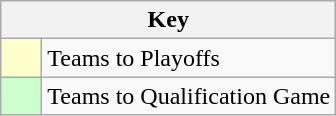<table class="wikitable" style="text-align: center;">
<tr>
<th colspan=2>Key</th>
</tr>
<tr>
<td style="background:#ffffcc; width:20px;"></td>
<td align=left>Teams to Playoffs</td>
</tr>
<tr>
<td style="background:#ccffcc; width:20px;"></td>
<td align=left>Teams to Qualification Game</td>
</tr>
</table>
